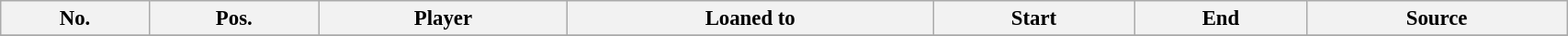<table class="wikitable sortable" style="width:90%; text-align:center; font-size:95%; text-align:left;">
<tr>
<th>No.</th>
<th>Pos.</th>
<th>Player</th>
<th>Loaned to</th>
<th>Start</th>
<th>End</th>
<th class="unsortable">Source</th>
</tr>
<tr>
</tr>
</table>
